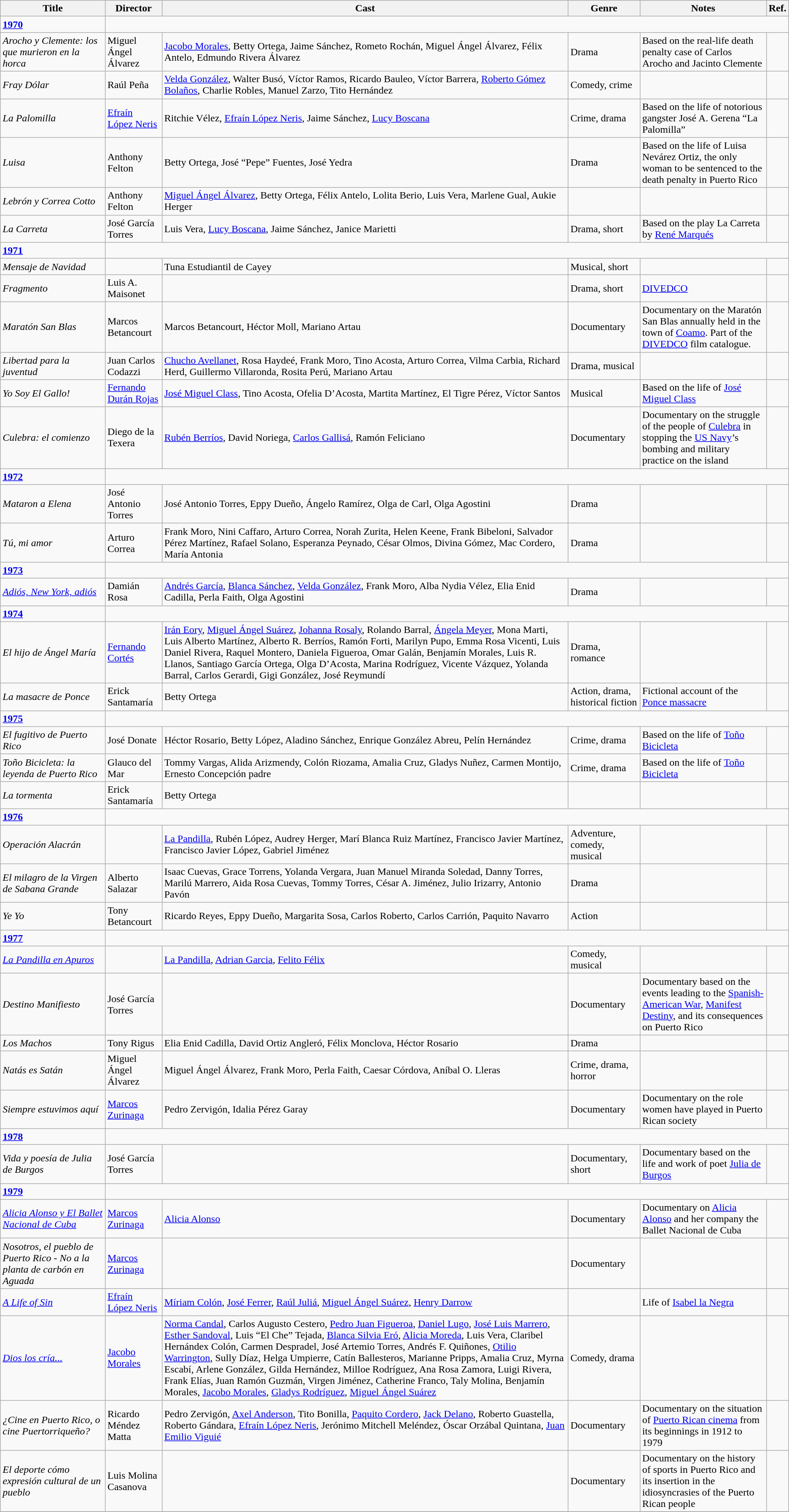<table class="wikitable">
<tr>
<th>Title</th>
<th>Director</th>
<th>Cast</th>
<th>Genre</th>
<th>Notes</th>
<th>Ref.</th>
</tr>
<tr>
<td><strong><a href='#'>1970</a></strong></td>
</tr>
<tr>
<td><em>Arocho y Clemente: los que murieron en la horca</em></td>
<td>Miguel Ángel Álvarez</td>
<td><a href='#'>Jacobo Morales</a>, Betty Ortega, Jaime Sánchez, Rometo Rochán, Miguel Ángel Álvarez, Félix Antelo, Edmundo Rivera Álvarez</td>
<td>Drama</td>
<td>Based on the real-life death penalty case of Carlos Arocho and Jacinto Clemente</td>
<td></td>
</tr>
<tr>
<td><em>Fray Dólar</em></td>
<td>Raúl Peña</td>
<td><a href='#'>Velda González</a>, Walter Busó, Víctor Ramos, Ricardo Bauleo, Víctor Barrera, <a href='#'>Roberto Gómez Bolaños</a>, Charlie Robles, Manuel Zarzo, Tito Hernández</td>
<td>Comedy, crime</td>
<td></td>
<td></td>
</tr>
<tr>
<td><em>La Palomilla</em></td>
<td><a href='#'>Efraín López Neris</a></td>
<td>Ritchie Vélez, <a href='#'>Efraín López Neris</a>, Jaime Sánchez, <a href='#'>Lucy Boscana</a></td>
<td>Crime, drama</td>
<td>Based on the life of notorious gangster José A. Gerena “La Palomilla”</td>
<td></td>
</tr>
<tr>
<td><em>Luisa</em></td>
<td>Anthony Felton</td>
<td>Betty Ortega, José “Pepe” Fuentes, José Yedra</td>
<td>Drama</td>
<td>Based on the life of Luisa Nevárez Ortiz, the only woman to be sentenced to the death penalty in Puerto Rico</td>
<td></td>
</tr>
<tr>
<td><em>Lebrón y Correa Cotto</em></td>
<td>Anthony Felton</td>
<td><a href='#'>Miguel Ángel Álvarez</a>, Betty Ortega, Félix Antelo, Lolita Berio, Luis Vera, Marlene Gual, Aukie Herger</td>
<td></td>
<td></td>
<td></td>
</tr>
<tr>
<td><em>La Carreta</em></td>
<td>José García Torres</td>
<td>Luis Vera, <a href='#'>Lucy Boscana</a>, Jaime Sánchez, Janice Marietti</td>
<td>Drama, short</td>
<td>Based on the play La Carreta by <a href='#'>René Marqués</a></td>
<td></td>
</tr>
<tr>
<td><strong><a href='#'>1971</a></strong></td>
</tr>
<tr>
<td><em>Mensaje de Navidad</em></td>
<td></td>
<td>Tuna Estudiantil de Cayey</td>
<td>Musical, short</td>
<td></td>
<td></td>
</tr>
<tr>
<td><em>Fragmento</em></td>
<td>Luis A. Maisonet</td>
<td></td>
<td>Drama, short</td>
<td><a href='#'>DIVEDCO</a></td>
<td></td>
</tr>
<tr>
<td><em>Maratón San Blas</em></td>
<td>Marcos Betancourt</td>
<td>Marcos Betancourt, Héctor Moll, Mariano Artau</td>
<td>Documentary</td>
<td>Documentary on the Maratón San Blas annually held in the town of <a href='#'>Coamo</a>. Part of the <a href='#'>DIVEDCO</a> film catalogue.</td>
<td></td>
</tr>
<tr>
<td><em>Libertad para la juventud</em></td>
<td>Juan Carlos Codazzi</td>
<td><a href='#'>Chucho Avellanet</a>, Rosa Haydeé, Frank Moro, Tino Acosta, Arturo Correa, Vilma Carbia, Richard Herd, Guillermo Villaronda, Rosita Perú, Mariano Artau</td>
<td>Drama, musical</td>
<td></td>
<td></td>
</tr>
<tr>
<td><em>Yo Soy El Gallo!</em></td>
<td><a href='#'>Fernando Durán Rojas</a></td>
<td><a href='#'>José Miguel Class</a>, Tino Acosta, Ofelia D’Acosta, Martita Martínez, El Tigre Pérez, Víctor Santos</td>
<td>Musical</td>
<td>Based on the life of <a href='#'>José Miguel Class</a></td>
<td></td>
</tr>
<tr>
<td><em>Culebra: el comienzo</em></td>
<td>Diego de la Texera</td>
<td><a href='#'>Rubén Berríos</a>, David Noriega, <a href='#'>Carlos Gallisá</a>, Ramón Feliciano</td>
<td>Documentary</td>
<td>Documentary on the struggle of the people of <a href='#'>Culebra</a> in stopping the <a href='#'>US Navy</a>’s bombing and military practice on the island</td>
<td></td>
</tr>
<tr>
<td><strong><a href='#'>1972</a></strong></td>
</tr>
<tr>
<td><em>Mataron a Elena</em></td>
<td>José Antonio Torres</td>
<td>José Antonio Torres, Eppy Dueño, Ángelo Ramírez, Olga de Carl, Olga Agostini</td>
<td>Drama</td>
<td></td>
<td></td>
</tr>
<tr>
<td><em>Tú, mi amor</em></td>
<td>Arturo Correa</td>
<td>Frank Moro, Nini Caffaro, Arturo Correa, Norah Zurita, Helen Keene, Frank Bibeloni, Salvador Pérez Martínez, Rafael Solano, Esperanza Peynado, César Olmos, Divina Gómez, Mac Cordero, María Antonia</td>
<td>Drama</td>
<td></td>
<td></td>
</tr>
<tr>
<td><strong><a href='#'>1973</a></strong></td>
</tr>
<tr>
<td><em><a href='#'>Adiós, New York, adiós</a></em></td>
<td>Damián Rosa</td>
<td><a href='#'>Andrés García</a>, <a href='#'>Blanca Sánchez</a>, <a href='#'>Velda González</a>, Frank Moro, Alba Nydia Vélez, Elia Enid Cadilla, Perla Faith, Olga Agostini</td>
<td>Drama</td>
<td></td>
<td></td>
</tr>
<tr>
<td><strong><a href='#'>1974</a></strong></td>
</tr>
<tr>
<td><em>El hijo de Ángel María</em></td>
<td><a href='#'>Fernando Cortés</a></td>
<td><a href='#'>Irán Eory</a>, <a href='#'>Miguel Ángel Suárez</a>, <a href='#'>Johanna Rosaly</a>, Rolando Barral, <a href='#'>Ángela Meyer</a>, Mona Marti, Luis Alberto Martínez, Alberto R. Berríos, Ramón Forti, Marilyn Pupo, Emma Rosa Vicenti, Luis Daniel Rivera, Raquel Montero, Daniela Figueroa, Omar Galán, Benjamín Morales, Luis R. Llanos, Santiago García Ortega, Olga D’Acosta, Marina Rodríguez, Vicente Vázquez, Yolanda Barral, Carlos Gerardi, Gigi González, José Reymundí</td>
<td>Drama, romance</td>
<td></td>
<td></td>
</tr>
<tr>
<td><em>La masacre de Ponce</em></td>
<td>Erick Santamaría</td>
<td>Betty Ortega</td>
<td>Action, drama, historical fiction</td>
<td>Fictional account of the <a href='#'>Ponce massacre</a></td>
<td></td>
</tr>
<tr>
<td><strong><a href='#'>1975</a></strong></td>
</tr>
<tr>
<td><em>El fugitivo de Puerto Rico</em></td>
<td>José Donate</td>
<td>Héctor Rosario, Betty López, Aladino Sánchez, Enrique González Abreu, Pelín Hernández</td>
<td>Crime, drama</td>
<td>Based on the life of <a href='#'>Toño Bicicleta</a></td>
<td></td>
</tr>
<tr>
<td><em>Toño Bicicleta: la leyenda de Puerto Rico</em></td>
<td>Glauco del Mar</td>
<td>Tommy Vargas, Alida Arizmendy, Colón Riozama, Amalia Cruz, Gladys Nuñez, Carmen Montijo, Ernesto Concepción padre</td>
<td>Crime, drama</td>
<td>Based on the life of <a href='#'>Toño Bicicleta</a></td>
<td></td>
</tr>
<tr>
<td><em>La tormenta</em></td>
<td>Erick Santamaría</td>
<td>Betty Ortega</td>
<td></td>
<td></td>
<td></td>
</tr>
<tr>
<td><strong><a href='#'>1976</a></strong></td>
</tr>
<tr>
<td><em>Operación Alacrán</em></td>
<td></td>
<td><a href='#'>La Pandilla</a>, Rubén López, Audrey Herger, Marí Blanca Ruiz Martínez, Francisco Javier Martínez, Francisco Javier López, Gabriel Jiménez</td>
<td>Adventure, comedy, musical</td>
<td></td>
<td></td>
</tr>
<tr>
<td><em>El milagro de la Virgen de Sabana Grande</em></td>
<td>Alberto Salazar</td>
<td>Isaac Cuevas, Grace Torrens, Yolanda Vergara, Juan Manuel Miranda Soledad, Danny Torres, Marilú Marrero, Aida Rosa Cuevas, Tommy Torres, César A. Jiménez, Julio Irizarry, Antonio Pavón</td>
<td>Drama</td>
<td></td>
<td></td>
</tr>
<tr>
<td><em>Ye Yo</em></td>
<td>Tony Betancourt</td>
<td>Ricardo Reyes, Eppy Dueño, Margarita Sosa, Carlos Roberto, Carlos Carrión, Paquito Navarro</td>
<td>Action</td>
<td></td>
<td></td>
</tr>
<tr>
<td><strong><a href='#'>1977</a></strong></td>
</tr>
<tr>
<td><em><a href='#'>La Pandilla en Apuros</a></em></td>
<td></td>
<td><a href='#'>La Pandilla</a>, <a href='#'>Adrian Garcia</a>, <a href='#'>Felito Félix</a></td>
<td>Comedy, musical</td>
<td></td>
<td></td>
</tr>
<tr>
<td><em>Destino Manifiesto</em></td>
<td>José García Torres</td>
<td></td>
<td>Documentary</td>
<td>Documentary based on the events leading to the <a href='#'>Spanish-American War</a>, <a href='#'>Manifest Destiny</a>, and its consequences on Puerto Rico</td>
<td></td>
</tr>
<tr>
<td><em>Los Machos</em></td>
<td>Tony Rigus</td>
<td>Elia Enid Cadilla, David Ortiz Angleró, Félix Monclova, Héctor Rosario</td>
<td>Drama</td>
<td></td>
<td></td>
</tr>
<tr>
<td><em>Natás es Satán</em></td>
<td>Miguel Ángel Álvarez</td>
<td>Miguel Ángel Álvarez, Frank Moro, Perla Faith, Caesar Córdova, Aníbal O. Lleras</td>
<td>Crime, drama, horror</td>
<td></td>
<td></td>
</tr>
<tr>
<td><em>Siempre estuvimos aquí</em></td>
<td><a href='#'>Marcos Zurinaga</a></td>
<td>Pedro Zervigón, Idalia Pérez Garay</td>
<td>Documentary</td>
<td>Documentary on the role women have played in Puerto Rican society</td>
<td></td>
</tr>
<tr>
<td><strong><a href='#'>1978</a></strong></td>
</tr>
<tr>
<td><em>Vida y poesía de Julia de Burgos</em></td>
<td>José García Torres</td>
<td></td>
<td>Documentary, short</td>
<td>Documentary based on the life and work of poet <a href='#'>Julia de Burgos</a></td>
<td></td>
</tr>
<tr>
<td><strong><a href='#'>1979</a></strong></td>
</tr>
<tr>
<td><em><a href='#'>Alicia Alonso y El Ballet Nacional de Cuba</a></em></td>
<td><a href='#'>Marcos Zurinaga</a></td>
<td><a href='#'>Alicia Alonso</a></td>
<td>Documentary</td>
<td>Documentary on <a href='#'>Alicia Alonso</a> and her company the Ballet Nacional de Cuba</td>
<td></td>
</tr>
<tr>
<td><em>Nosotros, el pueblo de Puerto Rico - No a la planta de carbón en Aguada</em></td>
<td><a href='#'>Marcos Zurinaga</a></td>
<td></td>
<td>Documentary</td>
<td></td>
<td></td>
</tr>
<tr>
<td><em><a href='#'>A Life of Sin</a></em></td>
<td><a href='#'>Efraín López Neris</a></td>
<td><a href='#'>Míriam Colón</a>, <a href='#'>José Ferrer</a>, <a href='#'>Raúl Juliá</a>, <a href='#'>Miguel Ángel Suárez</a>, <a href='#'>Henry Darrow</a></td>
<td></td>
<td>Life of <a href='#'>Isabel la Negra</a></td>
<td></td>
</tr>
<tr>
<td><em><a href='#'>Dios los cría...</a></em></td>
<td><a href='#'>Jacobo Morales</a></td>
<td><a href='#'>Norma Candal</a>, Carlos Augusto Cestero, <a href='#'>Pedro Juan Figueroa</a>, <a href='#'>Daniel Lugo</a>, <a href='#'>José Luis Marrero</a>, <a href='#'>Esther Sandoval</a>, Luis “El Che” Tejada, <a href='#'>Blanca Silvia Eró</a>, <a href='#'>Alicia Moreda</a>, Luis Vera, Claribel Hernándex Colón, Carmen Despradel, José Artemio Torres, Andrés F. Quiñones, <a href='#'>Otilio Warrington</a>, Sully Díaz, Helga Umpierre, Catín Ballesteros, Marianne Pripps, Amalia Cruz, Myrna Escabí, Arlene González, Gilda Hernández, Milloe Rodríguez, Ana Rosa Zamora, Luigi Rivera, Frank Elías, Juan Ramón Guzmán, Virgen Jiménez, Catherine Franco, Taly Molina, Benjamín Morales, <a href='#'>Jacobo Morales</a>, <a href='#'>Gladys Rodríguez</a>, <a href='#'>Miguel Ángel Suárez</a></td>
<td>Comedy, drama</td>
<td></td>
<td></td>
</tr>
<tr>
<td><em>¿Cine en Puerto Rico, o cine Puertorriqueño?</em></td>
<td>Ricardo Méndez Matta</td>
<td>Pedro Zervigón, <a href='#'>Axel Anderson</a>, Tito Bonilla, <a href='#'>Paquito Cordero</a>, <a href='#'>Jack Delano</a>, Roberto Guastella, Roberto Gándara, <a href='#'>Efraín López Neris</a>, Jerónimo Mitchell Meléndez, Óscar Orzábal Quintana, <a href='#'>Juan Emilio Viguié</a></td>
<td>Documentary</td>
<td>Documentary on the situation of <a href='#'>Puerto Rican cinema</a> from its beginnings in 1912 to 1979</td>
<td></td>
</tr>
<tr>
<td><em>El deporte cómo expresión cultural de un pueblo</em></td>
<td>Luis Molina Casanova</td>
<td></td>
<td>Documentary</td>
<td>Documentary on the history of sports in Puerto Rico and its insertion in the idiosyncrasies of the Puerto Rican people</td>
<td></td>
</tr>
<tr>
</tr>
</table>
